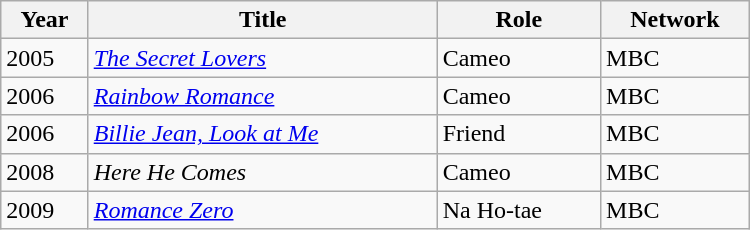<table class="wikitable" style="width: 500px;">
<tr>
<th>Year</th>
<th>Title</th>
<th>Role</th>
<th>Network</th>
</tr>
<tr>
<td>2005</td>
<td><em><a href='#'>The Secret Lovers</a></em></td>
<td>Cameo</td>
<td>MBC</td>
</tr>
<tr>
<td>2006</td>
<td><em><a href='#'>Rainbow Romance</a></em></td>
<td>Cameo</td>
<td>MBC</td>
</tr>
<tr>
<td>2006</td>
<td><em><a href='#'>Billie Jean, Look at Me</a></em></td>
<td>Friend</td>
<td>MBC</td>
</tr>
<tr>
<td>2008</td>
<td><em>Here He Comes</em></td>
<td>Cameo</td>
<td>MBC</td>
</tr>
<tr>
<td>2009</td>
<td><em><a href='#'>Romance Zero</a></em></td>
<td>Na Ho-tae</td>
<td>MBC</td>
</tr>
</table>
